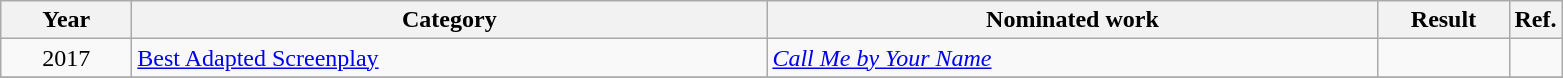<table class=wikitable>
<tr>
<th scope="col" style="width:5em;">Year</th>
<th scope="col" style="width:26em;">Category</th>
<th scope="col" style="width:25em;">Nominated work</th>
<th scope="col" style="width:5em;">Result</th>
<th>Ref.</th>
</tr>
<tr>
<td style="text-align:center;">2017</td>
<td><a href='#'>Best Adapted Screenplay</a></td>
<td><em><a href='#'>Call Me by Your Name</a></em></td>
<td></td>
<td></td>
</tr>
<tr>
</tr>
</table>
